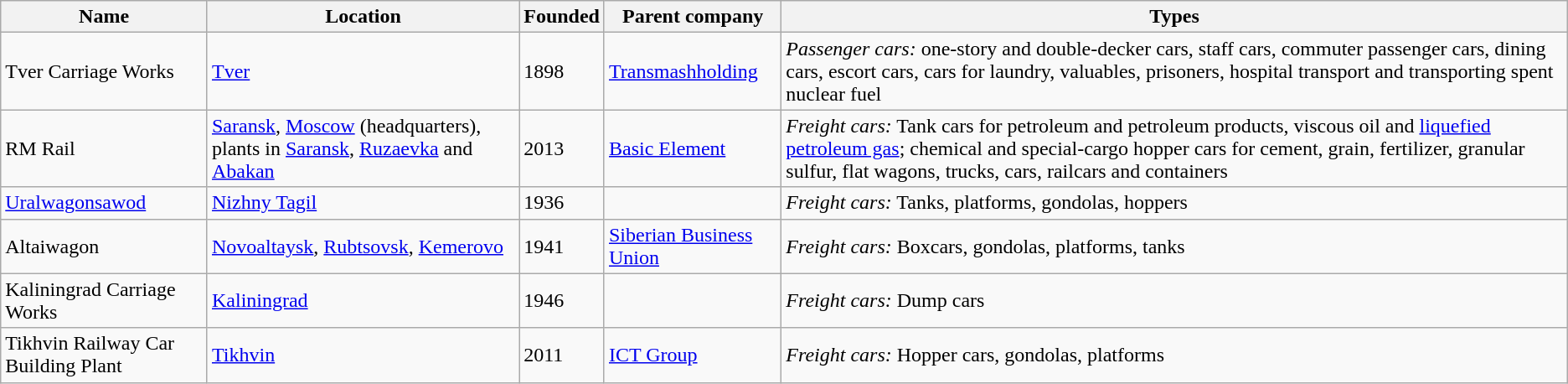<table class="wikitable">
<tr>
<th>Name</th>
<th>Location</th>
<th>Founded</th>
<th>Parent company</th>
<th>Types</th>
</tr>
<tr>
<td>Tver Carriage Works</td>
<td><a href='#'>Tver</a></td>
<td>1898</td>
<td><a href='#'>Transmashholding</a></td>
<td><em>Passenger cars:</em> one-story and double-decker cars, staff cars, commuter passenger cars, dining cars, escort cars, cars for laundry, valuables, prisoners, hospital transport and transporting spent nuclear fuel</td>
</tr>
<tr>
<td>RM Rail</td>
<td><a href='#'>Saransk</a>, <a href='#'>Moscow</a> (headquarters), plants in <a href='#'>Saransk</a>, <a href='#'>Ruzaevka</a> and <a href='#'>Abakan</a></td>
<td>2013</td>
<td><a href='#'>Basic Element</a></td>
<td><em>Freight cars:</em> Tank cars for petroleum and petroleum products, viscous oil and <a href='#'>liquefied petroleum gas</a>; chemical and special-cargo hopper cars for cement, grain, fertilizer, granular sulfur, flat wagons, trucks, cars, railcars and containers</td>
</tr>
<tr>
<td><a href='#'>Uralwagonsawod</a></td>
<td><a href='#'>Nizhny Tagil</a></td>
<td>1936</td>
<td></td>
<td><em>Freight cars:</em> Tanks, platforms, gondolas, hoppers</td>
</tr>
<tr>
<td>Altaiwagon</td>
<td><a href='#'>Novoaltaysk</a>, <a href='#'>Rubtsovsk</a>, <a href='#'>Kemerovo</a></td>
<td>1941</td>
<td><a href='#'>Siberian Business Union</a></td>
<td><em>Freight cars:</em> Boxcars, gondolas, platforms, tanks</td>
</tr>
<tr>
<td>Kaliningrad Carriage Works</td>
<td><a href='#'>Kaliningrad</a></td>
<td>1946</td>
<td></td>
<td><em>Freight cars:</em> Dump cars</td>
</tr>
<tr>
<td>Tikhvin Railway Car Building Plant</td>
<td><a href='#'>Tikhvin</a></td>
<td>2011</td>
<td><a href='#'>ICT Group</a></td>
<td><em>Freight cars:</em> Hopper cars, gondolas, platforms</td>
</tr>
</table>
